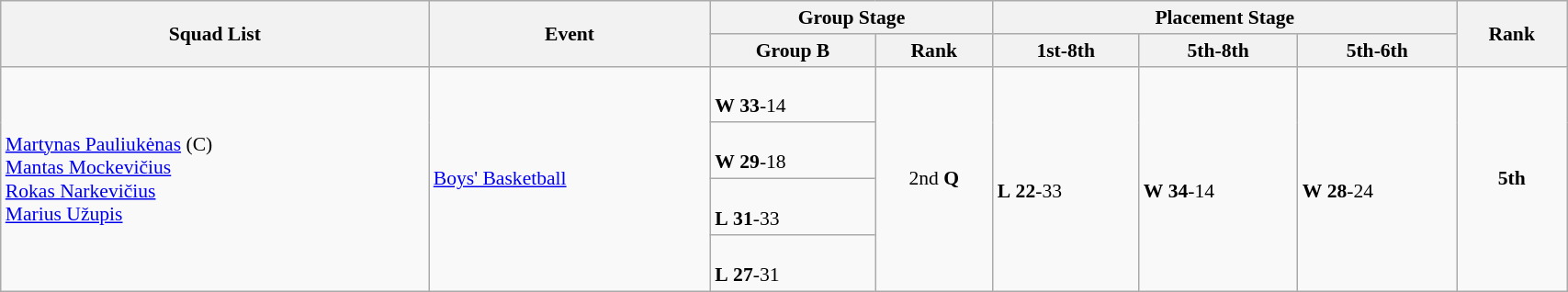<table class="wikitable" width="90%" style="text-align:left; font-size:90%">
<tr>
<th rowspan="2">Squad List</th>
<th rowspan="2">Event</th>
<th colspan="2">Group Stage</th>
<th colspan="3">Placement Stage</th>
<th rowspan="2">Rank</th>
</tr>
<tr>
<th>Group B</th>
<th>Rank</th>
<th>1st-8th</th>
<th>5th-8th</th>
<th>5th-6th</th>
</tr>
<tr>
<td rowspan="4"><a href='#'>Martynas Pauliukėnas</a> (C) <br> <a href='#'>Mantas Mockevičius</a> <br> <a href='#'>Rokas Narkevičius</a> <br> <a href='#'>Marius Užupis</a></td>
<td rowspan="4"><a href='#'>Boys' Basketball</a></td>
<td><br> <strong>W</strong> <strong>33</strong>-14</td>
<td rowspan="4" align=center>2nd <strong>Q</strong></td>
<td rowspan="4"><br> <strong>L</strong> <strong>22</strong>-33</td>
<td rowspan="4"><br> <strong>W</strong> <strong>34</strong>-14</td>
<td rowspan="4"><br> <strong>W</strong> <strong>28</strong>-24</td>
<td rowspan="4" align="center"><strong>5th</strong></td>
</tr>
<tr>
<td><br> <strong>W</strong> <strong>29</strong>-18</td>
</tr>
<tr>
<td><br> <strong>L</strong> <strong>31</strong>-33</td>
</tr>
<tr>
<td><br> <strong>L</strong> <strong>27</strong>-31</td>
</tr>
</table>
